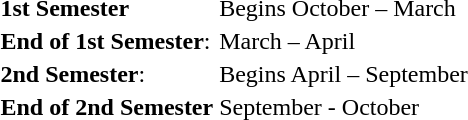<table>
<tr>
<td><strong>1st Semester</strong></td>
<td>Begins October – March</td>
</tr>
<tr>
<td><strong>End of 1st Semester</strong>:</td>
<td>March – April</td>
</tr>
<tr>
<td><strong>2nd Semester</strong>:</td>
<td>Begins April – September</td>
</tr>
<tr>
<td><strong>End of 2nd Semester</strong></td>
<td>September - October</td>
</tr>
</table>
